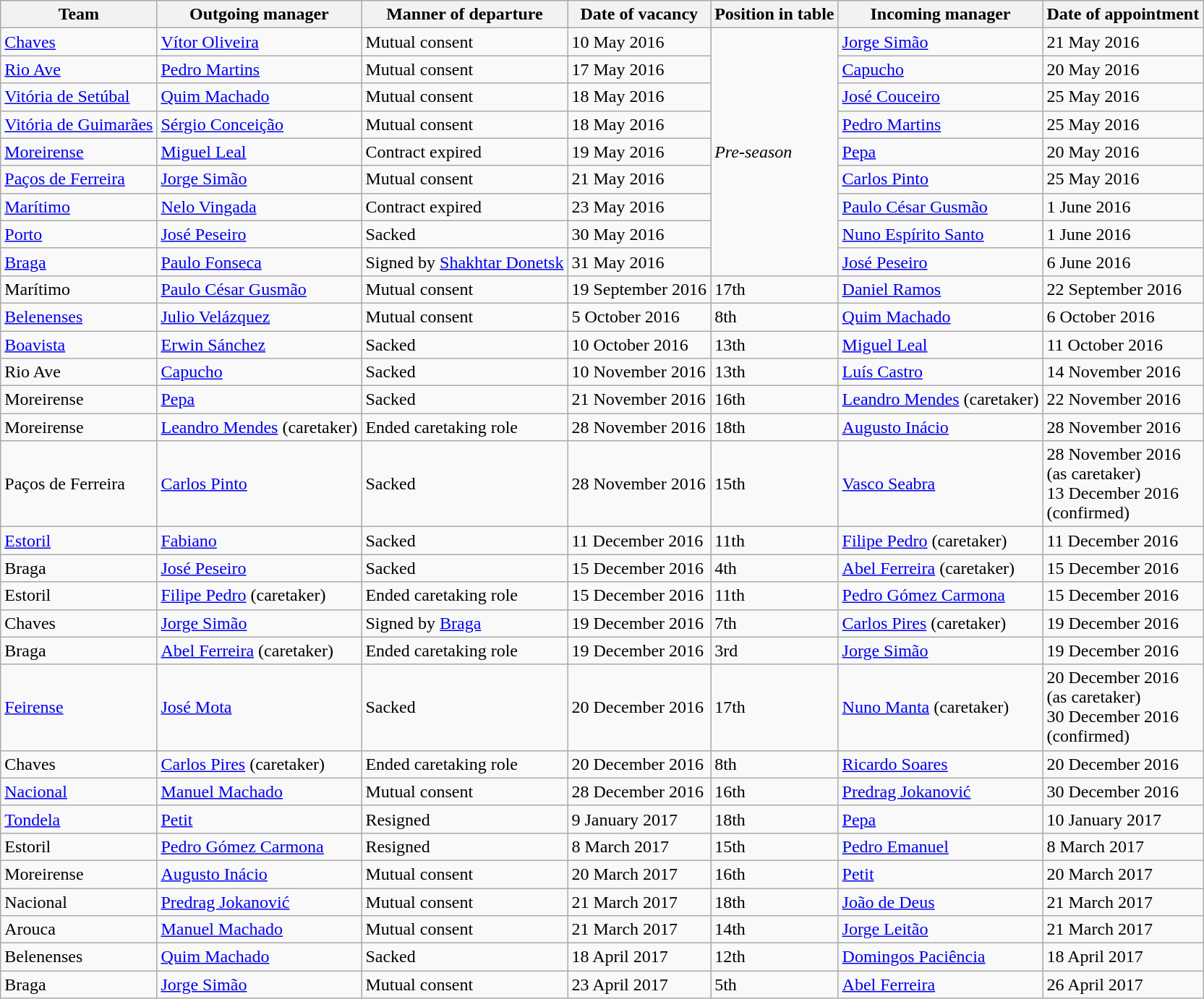<table class="wikitable sortable">
<tr>
<th>Team</th>
<th>Outgoing manager</th>
<th>Manner of departure</th>
<th>Date of vacancy</th>
<th>Position in table</th>
<th>Incoming manager</th>
<th>Date of appointment</th>
</tr>
<tr>
<td><a href='#'>Chaves</a></td>
<td> <a href='#'>Vítor Oliveira</a></td>
<td>Mutual consent</td>
<td>10 May 2016</td>
<td rowspan=9><em>Pre-season</em></td>
<td> <a href='#'>Jorge Simão</a></td>
<td>21 May 2016</td>
</tr>
<tr>
<td><a href='#'>Rio Ave</a></td>
<td> <a href='#'>Pedro Martins</a></td>
<td>Mutual consent</td>
<td>17 May 2016</td>
<td> <a href='#'>Capucho</a></td>
<td>20 May 2016</td>
</tr>
<tr>
<td><a href='#'>Vitória de Setúbal</a></td>
<td> <a href='#'>Quim Machado</a></td>
<td>Mutual consent</td>
<td>18 May 2016</td>
<td> <a href='#'>José Couceiro</a></td>
<td>25 May 2016</td>
</tr>
<tr>
<td><a href='#'>Vitória de Guimarães</a></td>
<td> <a href='#'>Sérgio Conceição</a></td>
<td>Mutual consent</td>
<td>18 May 2016</td>
<td> <a href='#'>Pedro Martins</a></td>
<td>25 May 2016</td>
</tr>
<tr>
<td><a href='#'>Moreirense</a></td>
<td> <a href='#'>Miguel Leal</a></td>
<td>Contract expired</td>
<td>19 May 2016</td>
<td> <a href='#'>Pepa</a></td>
<td>20 May 2016</td>
</tr>
<tr>
<td><a href='#'>Paços de Ferreira</a></td>
<td> <a href='#'>Jorge Simão</a></td>
<td>Mutual consent</td>
<td>21 May 2016</td>
<td> <a href='#'>Carlos Pinto</a></td>
<td>25 May 2016</td>
</tr>
<tr>
<td><a href='#'>Marítimo</a></td>
<td> <a href='#'>Nelo Vingada</a></td>
<td>Contract expired</td>
<td>23 May 2016</td>
<td> <a href='#'>Paulo César Gusmão</a></td>
<td>1 June 2016</td>
</tr>
<tr>
<td><a href='#'>Porto</a></td>
<td> <a href='#'>José Peseiro</a></td>
<td>Sacked</td>
<td>30 May 2016</td>
<td> <a href='#'>Nuno Espírito Santo</a></td>
<td>1 June 2016</td>
</tr>
<tr>
<td><a href='#'>Braga</a></td>
<td> <a href='#'>Paulo Fonseca</a></td>
<td>Signed by <a href='#'>Shakhtar Donetsk</a></td>
<td>31 May 2016</td>
<td> <a href='#'>José Peseiro</a></td>
<td>6 June 2016</td>
</tr>
<tr>
<td>Marítimo</td>
<td> <a href='#'>Paulo César Gusmão</a></td>
<td>Mutual consent</td>
<td>19 September 2016</td>
<td>17th</td>
<td> <a href='#'>Daniel Ramos</a></td>
<td>22 September 2016</td>
</tr>
<tr>
<td><a href='#'>Belenenses</a></td>
<td> <a href='#'>Julio Velázquez</a></td>
<td>Mutual consent</td>
<td>5 October 2016</td>
<td>8th</td>
<td> <a href='#'>Quim Machado</a></td>
<td>6 October 2016</td>
</tr>
<tr>
<td><a href='#'>Boavista</a></td>
<td> <a href='#'>Erwin Sánchez</a></td>
<td>Sacked</td>
<td>10 October 2016</td>
<td>13th</td>
<td> <a href='#'>Miguel Leal</a></td>
<td>11 October 2016</td>
</tr>
<tr>
<td>Rio Ave</td>
<td> <a href='#'>Capucho</a></td>
<td>Sacked</td>
<td>10 November 2016</td>
<td>13th</td>
<td> <a href='#'>Luís Castro</a></td>
<td>14 November 2016</td>
</tr>
<tr>
<td>Moreirense</td>
<td> <a href='#'>Pepa</a></td>
<td>Sacked</td>
<td>21 November 2016</td>
<td>16th</td>
<td> <a href='#'>Leandro Mendes</a> (caretaker)</td>
<td>22 November 2016</td>
</tr>
<tr>
<td>Moreirense</td>
<td> <a href='#'>Leandro Mendes</a> (caretaker)</td>
<td>Ended caretaking role</td>
<td>28 November 2016</td>
<td>18th</td>
<td> <a href='#'>Augusto Inácio</a></td>
<td>28 November 2016</td>
</tr>
<tr>
<td>Paços de Ferreira</td>
<td> <a href='#'>Carlos Pinto</a></td>
<td>Sacked</td>
<td>28 November 2016</td>
<td>15th</td>
<td> <a href='#'>Vasco Seabra</a></td>
<td>28 November 2016<br>(as caretaker)<br>13 December 2016<br>(confirmed)</td>
</tr>
<tr>
<td><a href='#'>Estoril</a></td>
<td> <a href='#'>Fabiano</a></td>
<td>Sacked</td>
<td>11 December 2016</td>
<td>11th</td>
<td> <a href='#'>Filipe Pedro</a> (caretaker)</td>
<td>11 December 2016</td>
</tr>
<tr>
<td>Braga</td>
<td> <a href='#'>José Peseiro</a></td>
<td>Sacked</td>
<td>15 December 2016</td>
<td>4th</td>
<td> <a href='#'>Abel Ferreira</a> (caretaker)</td>
<td>15 December 2016</td>
</tr>
<tr>
<td>Estoril</td>
<td> <a href='#'>Filipe Pedro</a> (caretaker)</td>
<td>Ended caretaking role</td>
<td>15 December 2016</td>
<td>11th</td>
<td> <a href='#'>Pedro Gómez Carmona</a></td>
<td>15 December 2016</td>
</tr>
<tr>
<td>Chaves</td>
<td> <a href='#'>Jorge Simão</a></td>
<td>Signed by <a href='#'>Braga</a></td>
<td>19 December 2016</td>
<td>7th</td>
<td> <a href='#'>Carlos Pires</a> (caretaker)</td>
<td>19 December 2016</td>
</tr>
<tr>
<td>Braga</td>
<td> <a href='#'>Abel Ferreira</a> (caretaker)</td>
<td>Ended caretaking role</td>
<td>19 December 2016</td>
<td>3rd</td>
<td> <a href='#'>Jorge Simão</a></td>
<td>19 December 2016</td>
</tr>
<tr>
<td><a href='#'>Feirense</a></td>
<td> <a href='#'>José Mota</a></td>
<td>Sacked</td>
<td>20 December 2016</td>
<td>17th</td>
<td> <a href='#'>Nuno Manta</a> (caretaker)</td>
<td>20 December 2016<br>(as caretaker)<br>30 December 2016<br>(confirmed)</td>
</tr>
<tr>
<td>Chaves</td>
<td> <a href='#'>Carlos Pires</a> (caretaker)</td>
<td>Ended caretaking role</td>
<td>20 December 2016</td>
<td>8th</td>
<td> <a href='#'>Ricardo Soares</a></td>
<td>20 December 2016</td>
</tr>
<tr>
<td><a href='#'>Nacional</a></td>
<td> <a href='#'>Manuel Machado</a></td>
<td>Mutual consent</td>
<td>28 December 2016</td>
<td>16th</td>
<td> <a href='#'>Predrag Jokanović</a></td>
<td>30 December 2016</td>
</tr>
<tr>
<td><a href='#'>Tondela</a></td>
<td> <a href='#'>Petit</a></td>
<td>Resigned</td>
<td>9 January 2017</td>
<td>18th</td>
<td> <a href='#'>Pepa</a></td>
<td>10 January 2017</td>
</tr>
<tr>
<td>Estoril</td>
<td> <a href='#'>Pedro Gómez Carmona</a></td>
<td>Resigned</td>
<td>8 March 2017</td>
<td>15th</td>
<td> <a href='#'>Pedro Emanuel</a></td>
<td>8 March 2017</td>
</tr>
<tr>
<td>Moreirense</td>
<td> <a href='#'>Augusto Inácio</a></td>
<td>Mutual consent</td>
<td>20 March 2017</td>
<td>16th</td>
<td> <a href='#'>Petit</a></td>
<td>20 March 2017</td>
</tr>
<tr>
<td>Nacional</td>
<td> <a href='#'>Predrag Jokanović</a></td>
<td>Mutual consent</td>
<td>21 March 2017</td>
<td>18th</td>
<td> <a href='#'>João de Deus</a></td>
<td>21 March 2017</td>
</tr>
<tr>
<td>Arouca</td>
<td> <a href='#'>Manuel Machado</a></td>
<td>Mutual consent</td>
<td>21 March 2017</td>
<td>14th</td>
<td> <a href='#'>Jorge Leitão</a></td>
<td>21 March 2017</td>
</tr>
<tr>
<td>Belenenses</td>
<td> <a href='#'>Quim Machado</a></td>
<td>Sacked</td>
<td>18 April 2017</td>
<td>12th</td>
<td> <a href='#'>Domingos Paciência</a></td>
<td>18 April 2017</td>
</tr>
<tr>
<td>Braga</td>
<td> <a href='#'>Jorge Simão</a></td>
<td>Mutual consent</td>
<td>23 April 2017</td>
<td>5th</td>
<td> <a href='#'>Abel Ferreira</a></td>
<td>26 April 2017</td>
</tr>
</table>
